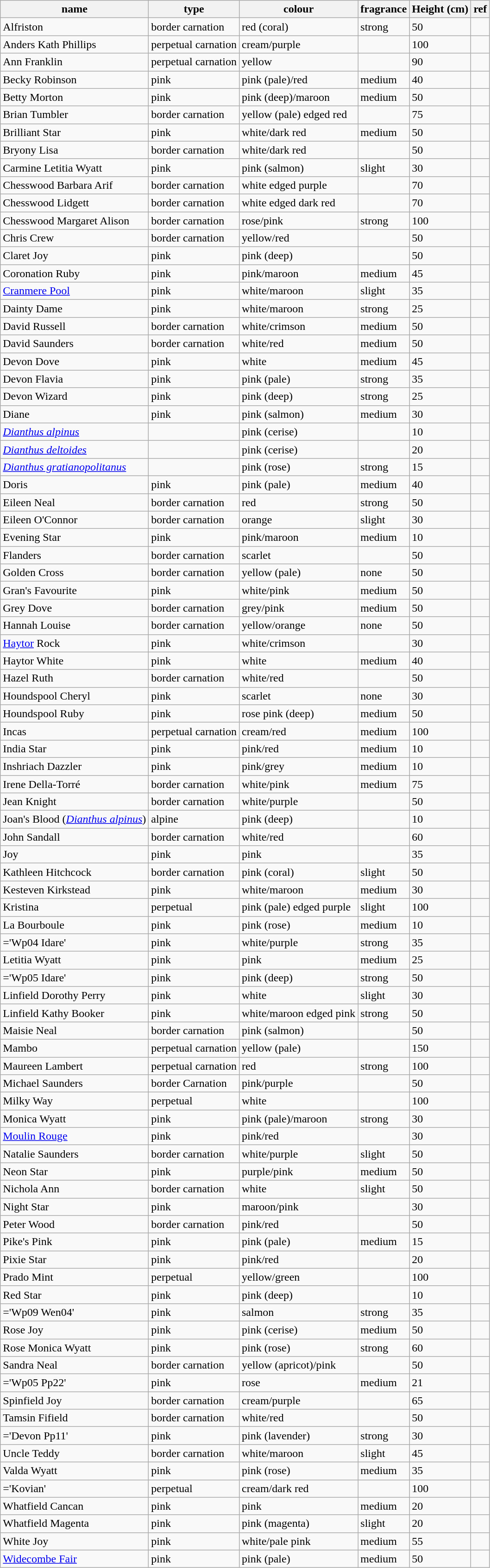<table class="wikitable sortable">
<tr>
<th>name</th>
<th>type</th>
<th>colour</th>
<th>fragrance</th>
<th>Height (cm)</th>
<th>ref</th>
</tr>
<tr>
<td>Alfriston</td>
<td>border carnation</td>
<td>red (coral)</td>
<td>strong</td>
<td>50</td>
<td></td>
</tr>
<tr>
<td>Anders Kath Phillips</td>
<td>perpetual carnation</td>
<td>cream/purple</td>
<td></td>
<td>100</td>
<td></td>
</tr>
<tr>
<td>Ann Franklin</td>
<td>perpetual carnation</td>
<td>yellow</td>
<td></td>
<td>90</td>
<td></td>
</tr>
<tr>
<td>Becky Robinson</td>
<td>pink</td>
<td>pink (pale)/red</td>
<td>medium</td>
<td>40</td>
<td></td>
</tr>
<tr>
<td>Betty Morton</td>
<td>pink</td>
<td>pink (deep)/maroon</td>
<td>medium</td>
<td>50</td>
<td></td>
</tr>
<tr>
<td>Brian Tumbler</td>
<td>border carnation</td>
<td>yellow (pale) edged red</td>
<td></td>
<td>75</td>
<td></td>
</tr>
<tr>
<td>Brilliant Star</td>
<td>pink</td>
<td>white/dark red</td>
<td>medium</td>
<td>50</td>
<td></td>
</tr>
<tr>
<td>Bryony Lisa</td>
<td>border carnation</td>
<td>white/dark red</td>
<td></td>
<td>50</td>
<td></td>
</tr>
<tr>
<td>Carmine Letitia Wyatt</td>
<td>pink</td>
<td>pink (salmon)</td>
<td>slight</td>
<td>30</td>
<td></td>
</tr>
<tr>
<td>Chesswood Barbara Arif</td>
<td>border carnation</td>
<td>white edged purple</td>
<td></td>
<td>70</td>
<td></td>
</tr>
<tr>
<td>Chesswood Lidgett</td>
<td>border carnation</td>
<td>white edged dark red</td>
<td></td>
<td>70</td>
<td></td>
</tr>
<tr>
<td>Chesswood Margaret Alison</td>
<td>border carnation</td>
<td>rose/pink</td>
<td>strong</td>
<td>100</td>
<td></td>
</tr>
<tr>
<td>Chris Crew</td>
<td>border carnation</td>
<td>yellow/red</td>
<td></td>
<td>50</td>
<td></td>
</tr>
<tr>
<td>Claret Joy</td>
<td>pink</td>
<td>pink (deep)</td>
<td></td>
<td>50</td>
<td></td>
</tr>
<tr>
<td>Coronation Ruby</td>
<td>pink</td>
<td>pink/maroon</td>
<td>medium</td>
<td>45</td>
<td></td>
</tr>
<tr>
<td><a href='#'>Cranmere Pool</a></td>
<td>pink</td>
<td>white/maroon</td>
<td>slight</td>
<td>35</td>
<td></td>
</tr>
<tr>
<td>Dainty Dame</td>
<td>pink</td>
<td>white/maroon</td>
<td>strong</td>
<td>25</td>
<td></td>
</tr>
<tr>
<td>David Russell</td>
<td>border carnation</td>
<td>white/crimson</td>
<td>medium</td>
<td>50</td>
<td></td>
</tr>
<tr>
<td>David Saunders</td>
<td>border carnation</td>
<td>white/red</td>
<td>medium</td>
<td>50</td>
<td></td>
</tr>
<tr>
<td>Devon Dove</td>
<td>pink</td>
<td>white</td>
<td>medium</td>
<td>45</td>
<td></td>
</tr>
<tr>
<td>Devon Flavia</td>
<td>pink</td>
<td>pink (pale)</td>
<td>strong</td>
<td>35</td>
<td></td>
</tr>
<tr>
<td>Devon Wizard</td>
<td>pink</td>
<td>pink (deep)</td>
<td>strong</td>
<td>25</td>
<td></td>
</tr>
<tr>
<td>Diane</td>
<td>pink</td>
<td>pink (salmon)</td>
<td>medium</td>
<td>30</td>
<td></td>
</tr>
<tr>
<td><em><a href='#'>Dianthus alpinus</a></em></td>
<td></td>
<td>pink (cerise)</td>
<td></td>
<td>10</td>
<td></td>
</tr>
<tr>
<td><em><a href='#'>Dianthus deltoides</a></em></td>
<td></td>
<td>pink (cerise)</td>
<td></td>
<td>20</td>
<td></td>
</tr>
<tr>
<td><em><a href='#'>Dianthus gratianopolitanus</a></em></td>
<td></td>
<td>pink (rose)</td>
<td>strong</td>
<td>15</td>
<td></td>
</tr>
<tr>
<td>Doris</td>
<td>pink</td>
<td>pink (pale)</td>
<td>medium</td>
<td>40</td>
<td></td>
</tr>
<tr>
<td>Eileen Neal</td>
<td>border carnation</td>
<td>red</td>
<td>strong</td>
<td>50</td>
<td></td>
</tr>
<tr>
<td>Eileen O'Connor</td>
<td>border carnation</td>
<td>orange</td>
<td>slight</td>
<td>30</td>
<td></td>
</tr>
<tr>
<td>Evening Star</td>
<td>pink</td>
<td>pink/maroon</td>
<td>medium</td>
<td>10</td>
<td></td>
</tr>
<tr>
<td>Flanders</td>
<td>border carnation</td>
<td>scarlet</td>
<td></td>
<td>50</td>
<td></td>
</tr>
<tr>
<td>Golden Cross</td>
<td>border carnation</td>
<td>yellow (pale)</td>
<td>none</td>
<td>50</td>
<td></td>
</tr>
<tr>
<td>Gran's Favourite</td>
<td>pink</td>
<td>white/pink</td>
<td>medium</td>
<td>50</td>
<td></td>
</tr>
<tr>
<td>Grey Dove</td>
<td>border carnation</td>
<td>grey/pink</td>
<td>medium</td>
<td>50</td>
<td></td>
</tr>
<tr>
<td>Hannah Louise</td>
<td>border carnation</td>
<td>yellow/orange</td>
<td>none</td>
<td>50</td>
<td></td>
</tr>
<tr>
<td><a href='#'>Haytor</a> Rock</td>
<td>pink</td>
<td>white/crimson</td>
<td></td>
<td>30</td>
<td></td>
</tr>
<tr>
<td>Haytor White</td>
<td>pink</td>
<td>white</td>
<td>medium</td>
<td>40</td>
<td></td>
</tr>
<tr>
<td>Hazel Ruth</td>
<td>border carnation</td>
<td>white/red</td>
<td></td>
<td>50</td>
<td></td>
</tr>
<tr>
<td>Houndspool Cheryl</td>
<td>pink</td>
<td>scarlet</td>
<td>none</td>
<td>30</td>
<td></td>
</tr>
<tr>
<td>Houndspool Ruby</td>
<td>pink</td>
<td>rose pink (deep)</td>
<td>medium</td>
<td>50</td>
<td></td>
</tr>
<tr>
<td>Incas</td>
<td>perpetual carnation</td>
<td>cream/red</td>
<td>medium</td>
<td>100</td>
<td></td>
</tr>
<tr>
<td>India Star</td>
<td>pink</td>
<td>pink/red</td>
<td>medium</td>
<td>10</td>
<td></td>
</tr>
<tr>
<td>Inshriach Dazzler</td>
<td>pink</td>
<td>pink/grey</td>
<td>medium</td>
<td>10</td>
<td></td>
</tr>
<tr>
<td>Irene Della-Torré</td>
<td>border carnation</td>
<td>white/pink</td>
<td>medium</td>
<td>75</td>
<td></td>
</tr>
<tr>
<td>Jean Knight</td>
<td>border carnation</td>
<td>white/purple</td>
<td></td>
<td>50</td>
<td></td>
</tr>
<tr>
<td>Joan's Blood (<em><a href='#'>Dianthus alpinus</a></em>)</td>
<td>alpine</td>
<td>pink (deep)</td>
<td></td>
<td>10</td>
<td></td>
</tr>
<tr>
<td>John Sandall</td>
<td>border carnation</td>
<td>white/red</td>
<td></td>
<td>60</td>
<td></td>
</tr>
<tr>
<td>Joy</td>
<td>pink</td>
<td>pink</td>
<td></td>
<td>35</td>
<td></td>
</tr>
<tr>
<td>Kathleen Hitchcock</td>
<td>border carnation</td>
<td>pink (coral)</td>
<td>slight</td>
<td>50</td>
<td></td>
</tr>
<tr>
<td>Kesteven Kirkstead</td>
<td>pink</td>
<td>white/maroon</td>
<td>medium</td>
<td>30</td>
<td></td>
</tr>
<tr>
<td>Kristina</td>
<td>perpetual</td>
<td>pink (pale) edged purple</td>
<td>slight</td>
<td>100</td>
<td></td>
</tr>
<tr>
<td>La Bourboule</td>
<td>pink</td>
<td>pink (rose)</td>
<td>medium</td>
<td>10</td>
<td></td>
</tr>
<tr>
<td>='Wp04 Idare'</td>
<td>pink</td>
<td>white/purple</td>
<td>strong</td>
<td>35</td>
<td></td>
</tr>
<tr>
<td>Letitia Wyatt</td>
<td>pink</td>
<td>pink</td>
<td>medium</td>
<td>25</td>
<td></td>
</tr>
<tr>
<td>='Wp05 Idare'</td>
<td>pink</td>
<td>pink (deep)</td>
<td>strong</td>
<td>50</td>
<td></td>
</tr>
<tr>
<td>Linfield Dorothy Perry</td>
<td>pink</td>
<td>white</td>
<td>slight</td>
<td>30</td>
<td></td>
</tr>
<tr>
<td>Linfield Kathy Booker</td>
<td>pink</td>
<td>white/maroon edged pink</td>
<td>strong</td>
<td>50</td>
<td></td>
</tr>
<tr>
<td>Maisie Neal</td>
<td>border carnation</td>
<td>pink (salmon)</td>
<td></td>
<td>50</td>
<td></td>
</tr>
<tr>
<td>Mambo</td>
<td>perpetual carnation</td>
<td>yellow (pale)</td>
<td></td>
<td>150</td>
<td></td>
</tr>
<tr>
<td>Maureen Lambert</td>
<td>perpetual carnation</td>
<td>red</td>
<td>strong</td>
<td>100</td>
<td></td>
</tr>
<tr>
<td>Michael Saunders</td>
<td>border Carnation</td>
<td>pink/purple</td>
<td></td>
<td>50</td>
<td></td>
</tr>
<tr>
<td>Milky Way</td>
<td>perpetual</td>
<td>white</td>
<td></td>
<td>100</td>
<td></td>
</tr>
<tr>
<td>Monica Wyatt</td>
<td>pink</td>
<td>pink (pale)/maroon</td>
<td>strong</td>
<td>30</td>
<td></td>
</tr>
<tr>
<td><a href='#'>Moulin Rouge</a></td>
<td>pink</td>
<td>pink/red</td>
<td></td>
<td>30</td>
<td></td>
</tr>
<tr>
<td>Natalie Saunders</td>
<td>border carnation</td>
<td>white/purple</td>
<td>slight</td>
<td>50</td>
<td></td>
</tr>
<tr>
<td>Neon Star</td>
<td>pink</td>
<td>purple/pink</td>
<td>medium</td>
<td>50</td>
<td></td>
</tr>
<tr>
<td>Nichola Ann</td>
<td>border carnation</td>
<td>white</td>
<td>slight</td>
<td>50</td>
<td></td>
</tr>
<tr>
<td>Night Star</td>
<td>pink</td>
<td>maroon/pink</td>
<td></td>
<td>30</td>
<td></td>
</tr>
<tr>
<td>Peter Wood</td>
<td>border carnation</td>
<td>pink/red</td>
<td></td>
<td>50</td>
<td></td>
</tr>
<tr>
<td>Pike's Pink</td>
<td>pink</td>
<td>pink (pale)</td>
<td>medium</td>
<td>15</td>
<td></td>
</tr>
<tr>
<td>Pixie Star</td>
<td>pink</td>
<td>pink/red</td>
<td></td>
<td>20</td>
<td></td>
</tr>
<tr>
<td>Prado Mint</td>
<td>perpetual</td>
<td>yellow/green</td>
<td></td>
<td>100</td>
<td></td>
</tr>
<tr>
<td>Red Star</td>
<td>pink</td>
<td>pink (deep)</td>
<td></td>
<td>10</td>
<td></td>
</tr>
<tr>
<td>='Wp09 Wen04'</td>
<td>pink</td>
<td>salmon</td>
<td>strong</td>
<td>35</td>
<td></td>
</tr>
<tr>
<td>Rose Joy</td>
<td>pink</td>
<td>pink (cerise)</td>
<td>medium</td>
<td>50</td>
<td></td>
</tr>
<tr>
<td>Rose Monica Wyatt</td>
<td>pink</td>
<td>pink (rose)</td>
<td>strong</td>
<td>60</td>
<td></td>
</tr>
<tr>
<td>Sandra Neal</td>
<td>border carnation</td>
<td>yellow (apricot)/pink</td>
<td></td>
<td>50</td>
<td></td>
</tr>
<tr>
<td>='Wp05 Pp22'</td>
<td>pink</td>
<td>rose</td>
<td>medium</td>
<td>21</td>
<td></td>
</tr>
<tr>
<td>Spinfield Joy</td>
<td>border carnation</td>
<td>cream/purple</td>
<td></td>
<td>65</td>
<td></td>
</tr>
<tr>
<td>Tamsin Fifield</td>
<td>border carnation</td>
<td>white/red</td>
<td></td>
<td>50</td>
<td></td>
</tr>
<tr>
<td>='Devon Pp11'</td>
<td>pink</td>
<td>pink (lavender)</td>
<td>strong</td>
<td>30</td>
<td></td>
</tr>
<tr>
<td>Uncle Teddy</td>
<td>border carnation</td>
<td>white/maroon</td>
<td>slight</td>
<td>45</td>
<td></td>
</tr>
<tr>
<td>Valda Wyatt</td>
<td>pink</td>
<td>pink (rose)</td>
<td>medium</td>
<td>35</td>
<td></td>
</tr>
<tr>
<td>='Kovian'</td>
<td>perpetual</td>
<td>cream/dark red</td>
<td></td>
<td>100</td>
<td></td>
</tr>
<tr>
<td>Whatfield Cancan</td>
<td>pink</td>
<td>pink</td>
<td>medium</td>
<td>20</td>
<td></td>
</tr>
<tr>
<td>Whatfield Magenta</td>
<td>pink</td>
<td>pink (magenta)</td>
<td>slight</td>
<td>20</td>
<td></td>
</tr>
<tr>
<td>White Joy</td>
<td>pink</td>
<td>white/pale pink</td>
<td>medium</td>
<td>55</td>
<td></td>
</tr>
<tr>
<td><a href='#'>Widecombe Fair</a></td>
<td>pink</td>
<td>pink (pale)</td>
<td>medium</td>
<td>50</td>
<td></td>
</tr>
</table>
